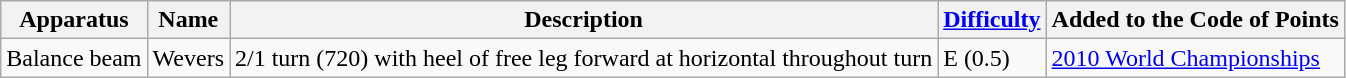<table class="wikitable">
<tr>
<th>Apparatus</th>
<th>Name</th>
<th>Description</th>
<th><a href='#'>Difficulty</a></th>
<th>Added to the Code of Points</th>
</tr>
<tr>
<td>Balance beam</td>
<td>Wevers</td>
<td>2/1 turn (720) with heel of free leg forward at horizontal throughout turn</td>
<td>E (0.5)</td>
<td><a href='#'>2010 World Championships</a></td>
</tr>
</table>
